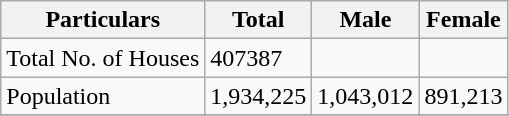<table class="wikitable sortable">
<tr>
<th>Particulars</th>
<th>Total</th>
<th>Male</th>
<th>Female</th>
</tr>
<tr>
<td>Total No. of Houses</td>
<td>407387</td>
<td></td>
<td></td>
</tr>
<tr>
<td>Population</td>
<td>1,934,225</td>
<td>1,043,012</td>
<td>891,213</td>
</tr>
<tr>
</tr>
</table>
